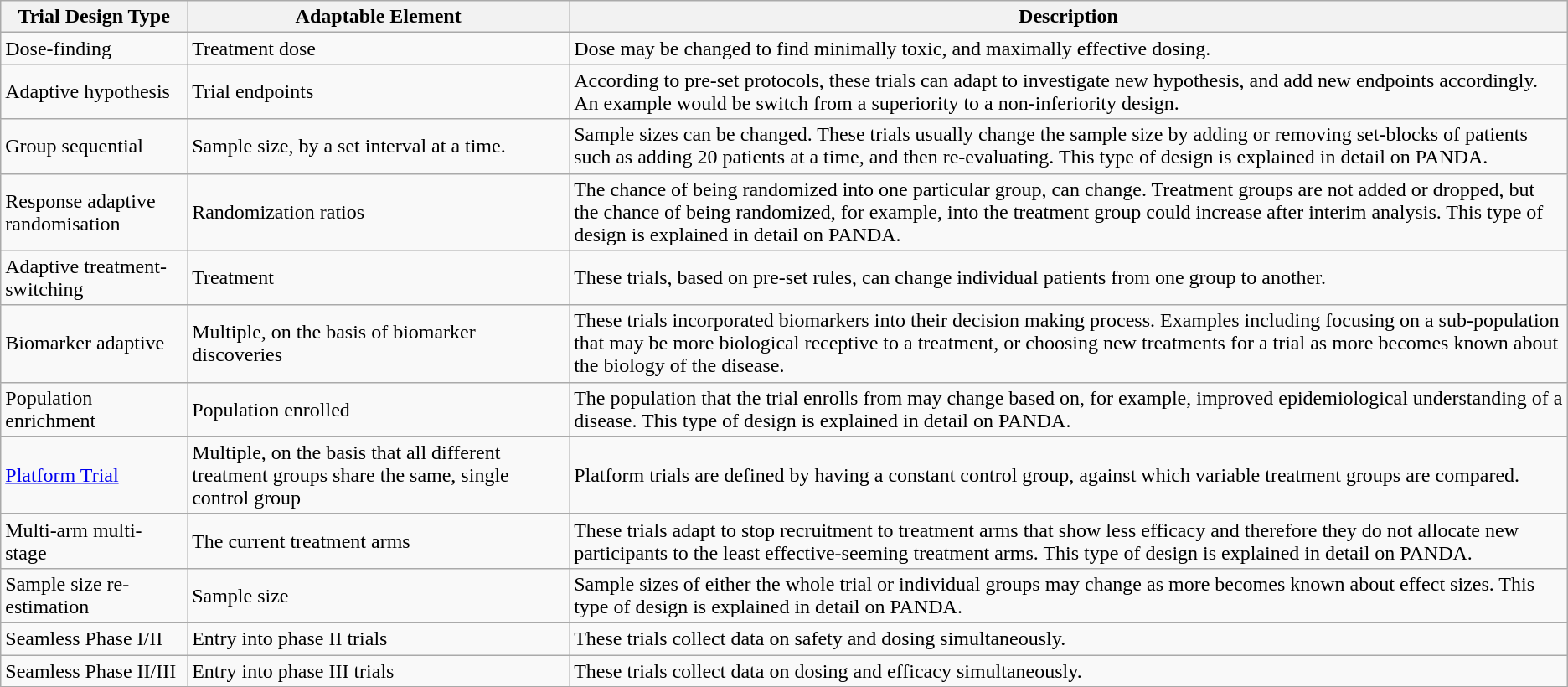<table class="wikitable">
<tr>
<th>Trial Design Type</th>
<th>Adaptable Element</th>
<th>Description</th>
</tr>
<tr>
<td>Dose-finding</td>
<td>Treatment dose</td>
<td>Dose may be changed to find minimally toxic, and maximally effective dosing.</td>
</tr>
<tr>
<td>Adaptive hypothesis</td>
<td>Trial endpoints</td>
<td>According to pre-set protocols, these trials can adapt to investigate new hypothesis, and add new endpoints accordingly. An example would be switch from a superiority to a non-inferiority design.</td>
</tr>
<tr>
<td>Group sequential</td>
<td>Sample size, by a set interval at a time.</td>
<td>Sample sizes can be changed. These trials usually change the sample size by adding or removing set-blocks of patients such as adding 20 patients at a time, and then re-evaluating. This type of design is explained in detail on PANDA.</td>
</tr>
<tr>
<td>Response adaptive randomisation</td>
<td>Randomization ratios</td>
<td>The chance of being randomized into one particular group, can change. Treatment groups are not added or dropped, but the chance of being randomized, for example, into the treatment group could increase after interim analysis. This type of design is explained in detail on PANDA.</td>
</tr>
<tr>
<td>Adaptive treatment-switching</td>
<td>Treatment</td>
<td>These trials, based on pre-set rules, can change individual patients from one group to another.</td>
</tr>
<tr>
<td>Biomarker adaptive</td>
<td>Multiple, on the basis of biomarker discoveries</td>
<td>These trials incorporated biomarkers into their decision making process. Examples including focusing on a sub-population that may be more biological receptive to a treatment, or choosing new treatments for a trial as more becomes known about the biology of the disease.</td>
</tr>
<tr>
<td>Population enrichment</td>
<td>Population enrolled</td>
<td>The population that the trial enrolls from may change based on, for example, improved epidemiological understanding of a disease. This type of design is explained in detail on PANDA.</td>
</tr>
<tr>
<td><a href='#'>Platform Trial</a></td>
<td>Multiple, on the basis that all different treatment groups share the same, single control group</td>
<td>Platform trials are defined by having a constant control group, against which variable treatment groups are compared.</td>
</tr>
<tr>
<td>Multi-arm multi-stage</td>
<td>The current treatment arms</td>
<td>These trials adapt to stop recruitment to treatment arms that show less efficacy and therefore they do not allocate new participants to the least effective-seeming treatment arms. This type of design is explained in detail on PANDA.</td>
</tr>
<tr>
<td>Sample size re-estimation</td>
<td>Sample size</td>
<td>Sample sizes of either the whole trial or individual groups may change as more becomes known about effect sizes. This type of design is explained in detail on PANDA.</td>
</tr>
<tr>
<td>Seamless Phase I/II</td>
<td>Entry into phase II trials</td>
<td>These trials collect data on safety and dosing simultaneously.</td>
</tr>
<tr>
<td>Seamless Phase II/III</td>
<td>Entry into phase III trials</td>
<td>These trials collect data on dosing and efficacy simultaneously.</td>
</tr>
</table>
